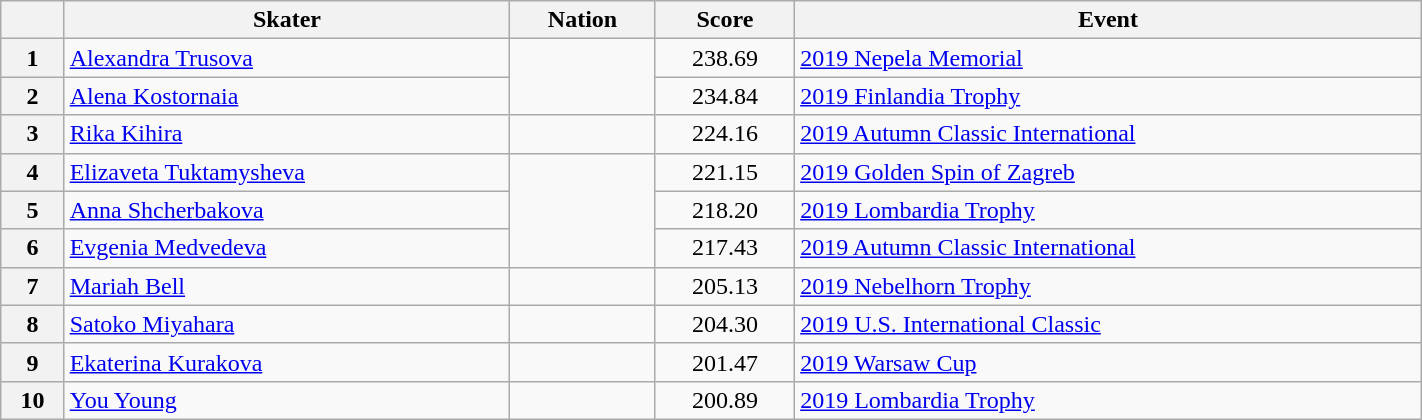<table class="wikitable sortable" style="text-align:left; width:75%">
<tr>
<th scope="col"></th>
<th scope="col">Skater</th>
<th scope="col">Nation</th>
<th scope="col">Score</th>
<th scope="col">Event</th>
</tr>
<tr>
<th scope="row">1</th>
<td><a href='#'>Alexandra Trusova</a></td>
<td rowspan="2"></td>
<td style="text-align:center;">238.69</td>
<td><a href='#'>2019 Nepela Memorial</a></td>
</tr>
<tr>
<th scope="row">2</th>
<td><a href='#'>Alena Kostornaia</a></td>
<td style="text-align:center;">234.84</td>
<td><a href='#'>2019 Finlandia Trophy</a></td>
</tr>
<tr>
<th scope="row">3</th>
<td><a href='#'>Rika Kihira</a></td>
<td></td>
<td style="text-align:center;">224.16</td>
<td><a href='#'>2019 Autumn Classic International</a></td>
</tr>
<tr>
<th scope="row">4</th>
<td><a href='#'>Elizaveta Tuktamysheva</a></td>
<td rowspan="3"></td>
<td style="text-align:center;">221.15</td>
<td><a href='#'>2019 Golden Spin of Zagreb</a></td>
</tr>
<tr>
<th scope="row">5</th>
<td><a href='#'>Anna Shcherbakova</a></td>
<td style="text-align:center;">218.20</td>
<td><a href='#'>2019 Lombardia Trophy</a></td>
</tr>
<tr>
<th scope="row">6</th>
<td><a href='#'>Evgenia Medvedeva</a></td>
<td style="text-align:center;">217.43</td>
<td><a href='#'>2019 Autumn Classic International</a></td>
</tr>
<tr>
<th scope="row">7</th>
<td><a href='#'>Mariah Bell</a></td>
<td></td>
<td style="text-align:center;">205.13</td>
<td><a href='#'>2019 Nebelhorn Trophy</a></td>
</tr>
<tr>
<th scope="row">8</th>
<td><a href='#'>Satoko Miyahara</a></td>
<td></td>
<td style="text-align:center;">204.30</td>
<td><a href='#'>2019 U.S. International Classic</a></td>
</tr>
<tr>
<th scope="row">9</th>
<td><a href='#'>Ekaterina Kurakova</a></td>
<td></td>
<td style="text-align:center;">201.47</td>
<td><a href='#'>2019 Warsaw Cup</a></td>
</tr>
<tr>
<th scope="row">10</th>
<td><a href='#'>You Young</a></td>
<td></td>
<td style="text-align:center;">200.89</td>
<td><a href='#'>2019 Lombardia Trophy</a></td>
</tr>
</table>
